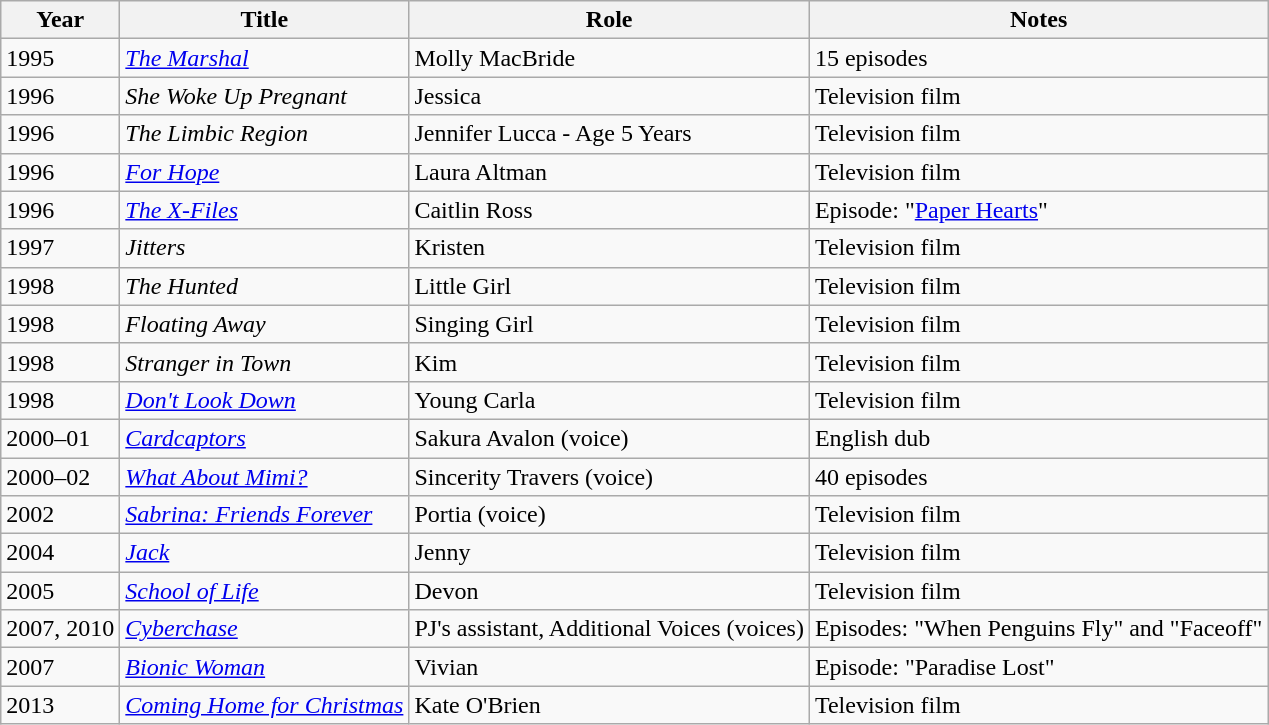<table class="wikitable sortable">
<tr>
<th>Year</th>
<th>Title</th>
<th>Role</th>
<th>Notes</th>
</tr>
<tr>
<td>1995</td>
<td data-sort-value="Marshal, The"><em><a href='#'>The Marshal</a></em></td>
<td>Molly MacBride</td>
<td>15 episodes</td>
</tr>
<tr>
<td>1996</td>
<td><em>She Woke Up Pregnant</em></td>
<td>Jessica</td>
<td>Television film</td>
</tr>
<tr>
<td>1996</td>
<td data-sort-value="Limbic Region, The"><em>The Limbic Region</em></td>
<td>Jennifer Lucca - Age 5 Years</td>
<td>Television film</td>
</tr>
<tr>
<td>1996</td>
<td><em><a href='#'>For Hope</a></em></td>
<td>Laura Altman</td>
<td>Television film</td>
</tr>
<tr>
<td>1996</td>
<td data-sort-value="X-Files, The"><em><a href='#'>The X-Files</a></em></td>
<td>Caitlin Ross</td>
<td>Episode: "<a href='#'>Paper Hearts</a>"</td>
</tr>
<tr>
<td>1997</td>
<td><em>Jitters</em></td>
<td>Kristen</td>
<td>Television film</td>
</tr>
<tr>
<td>1998</td>
<td data-sort-value="Hunted, The"><em>The Hunted</em></td>
<td>Little Girl</td>
<td>Television film</td>
</tr>
<tr>
<td>1998</td>
<td><em>Floating Away</em></td>
<td>Singing Girl</td>
<td>Television film</td>
</tr>
<tr>
<td>1998</td>
<td><em>Stranger in Town</em></td>
<td>Kim</td>
<td>Television film</td>
</tr>
<tr>
<td>1998</td>
<td><em><a href='#'>Don't Look Down</a></em></td>
<td>Young Carla</td>
<td>Television film</td>
</tr>
<tr>
<td>2000–01</td>
<td><em><a href='#'>Cardcaptors</a></em></td>
<td>Sakura Avalon (voice)</td>
<td>English dub</td>
</tr>
<tr>
<td>2000–02</td>
<td><em><a href='#'>What About Mimi?</a></em></td>
<td>Sincerity Travers (voice)</td>
<td>40 episodes</td>
</tr>
<tr>
<td>2002</td>
<td><em><a href='#'>Sabrina: Friends Forever</a></em></td>
<td>Portia (voice)</td>
<td>Television film</td>
</tr>
<tr>
<td>2004</td>
<td><em><a href='#'>Jack</a></em></td>
<td>Jenny</td>
<td>Television film</td>
</tr>
<tr>
<td>2005</td>
<td><em><a href='#'>School of Life</a></em></td>
<td>Devon</td>
<td>Television film</td>
</tr>
<tr>
<td>2007, 2010</td>
<td><em><a href='#'>Cyberchase</a></em></td>
<td>PJ's assistant, Additional Voices (voices)</td>
<td>Episodes: "When Penguins Fly" and "Faceoff"</td>
</tr>
<tr>
<td>2007</td>
<td><em><a href='#'>Bionic Woman</a></em></td>
<td>Vivian</td>
<td>Episode: "Paradise Lost"</td>
</tr>
<tr>
<td>2013</td>
<td><em><a href='#'>Coming Home for Christmas</a></em></td>
<td>Kate O'Brien</td>
<td>Television film</td>
</tr>
</table>
